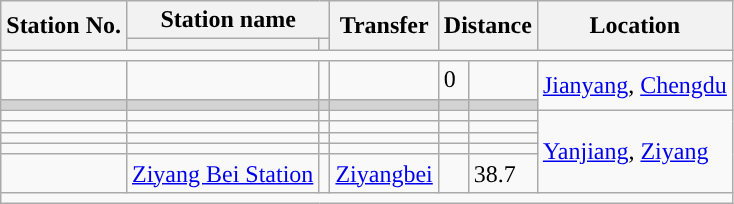<table class="wikitable">
<tr>
<th rowspan="2">Station No.</th>
<th colspan="2">Station name</th>
<th rowspan=2>Transfer</th>
<th colspan="2" rowspan="2">Distance<br></th>
<th rowspan=2>Location</th>
</tr>
<tr>
<th></th>
<th></th>
</tr>
<tr style="background:#">
<td colspan="7"></td>
</tr>
<tr>
<td></td>
<td></td>
<td></td>
<td></td>
<td>0</td>
<td></td>
<td rowspan="2"><a href='#'>Jianyang</a>, <a href='#'>Chengdu</a></td>
</tr>
<tr bgcolor="lightgrey">
<td></td>
<td><em></em></td>
<td></td>
<td></td>
<td></td>
<td></td>
</tr>
<tr>
<td></td>
<td></td>
<td></td>
<td></td>
<td></td>
<td></td>
<td rowspan="5"><a href='#'>Yanjiang</a>, <a href='#'>Ziyang</a></td>
</tr>
<tr>
<td></td>
<td></td>
<td></td>
<td></td>
<td></td>
<td></td>
</tr>
<tr>
<td></td>
<td></td>
<td></td>
<td></td>
<td></td>
<td></td>
</tr>
<tr>
<td></td>
<td></td>
<td></td>
<td></td>
<td></td>
<td></td>
</tr>
<tr>
<td></td>
<td><a href='#'>Ziyang Bei Station</a></td>
<td></td>
<td> <a href='#'>Ziyangbei</a></td>
<td></td>
<td>38.7</td>
</tr>
<tr style="background:#">
<td colspan="7"></td>
</tr>
</table>
